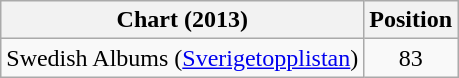<table class="wikitable sortable">
<tr>
<th>Chart (2013)</th>
<th>Position</th>
</tr>
<tr>
<td>Swedish Albums (<a href='#'>Sverigetopplistan</a>)</td>
<td align="center">83</td>
</tr>
</table>
